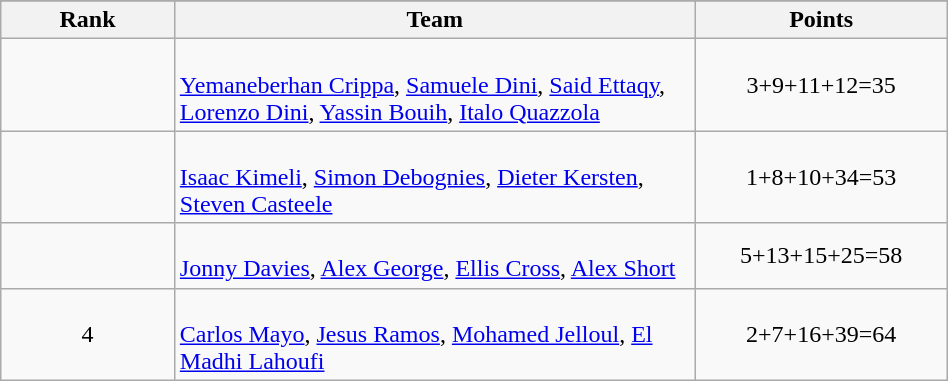<table class="wikitable" style="text-align:center;" width="50%">
<tr>
</tr>
<tr>
<th width=10%>Rank</th>
<th width=30%>Team</th>
<th width=10%>Points</th>
</tr>
<tr>
<td></td>
<td align=left><br><a href='#'>Yemaneberhan Crippa</a>, <a href='#'>Samuele Dini</a>, <a href='#'>Said Ettaqy</a>, <a href='#'>Lorenzo Dini</a>, <a href='#'>Yassin Bouih</a>, <a href='#'>Italo Quazzola</a></td>
<td>3+9+11+12=35</td>
</tr>
<tr>
<td></td>
<td align=left><br><a href='#'>Isaac Kimeli</a>, <a href='#'>Simon Debognies</a>, <a href='#'>Dieter Kersten</a>, <a href='#'>Steven Casteele</a></td>
<td>1+8+10+34=53</td>
</tr>
<tr>
<td></td>
<td align=left><br><a href='#'>Jonny Davies</a>, <a href='#'>Alex George</a>, <a href='#'>Ellis Cross</a>, <a href='#'>Alex Short</a></td>
<td>5+13+15+25=58</td>
</tr>
<tr>
<td>4</td>
<td align=left> <br><a href='#'>Carlos Mayo</a>, <a href='#'>Jesus Ramos</a>, <a href='#'>Mohamed Jelloul</a>, <a href='#'>El Madhi Lahoufi</a></td>
<td>2+7+16+39=64</td>
</tr>
</table>
